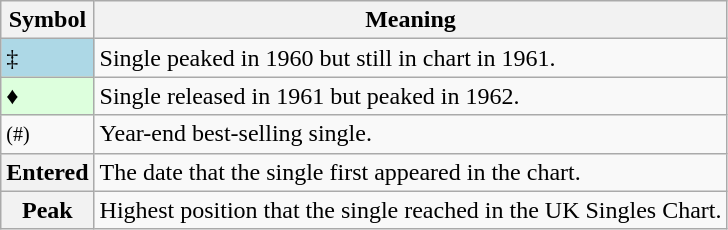<table Class="wikitable">
<tr>
<th>Symbol</th>
<th>Meaning</th>
</tr>
<tr>
<td bgcolor=lightblue>‡</td>
<td>Single peaked in 1960 but still in chart in 1961.</td>
</tr>
<tr>
<td bgcolor=#DDFFDD>♦</td>
<td>Single released in 1961 but peaked in 1962.</td>
</tr>
<tr>
<td><small>(#)</small></td>
<td>Year-end best-selling single.</td>
</tr>
<tr>
<th>Entered</th>
<td>The date that the single first appeared in the chart.</td>
</tr>
<tr>
<th>Peak</th>
<td>Highest position that the single reached in the UK Singles Chart.</td>
</tr>
</table>
